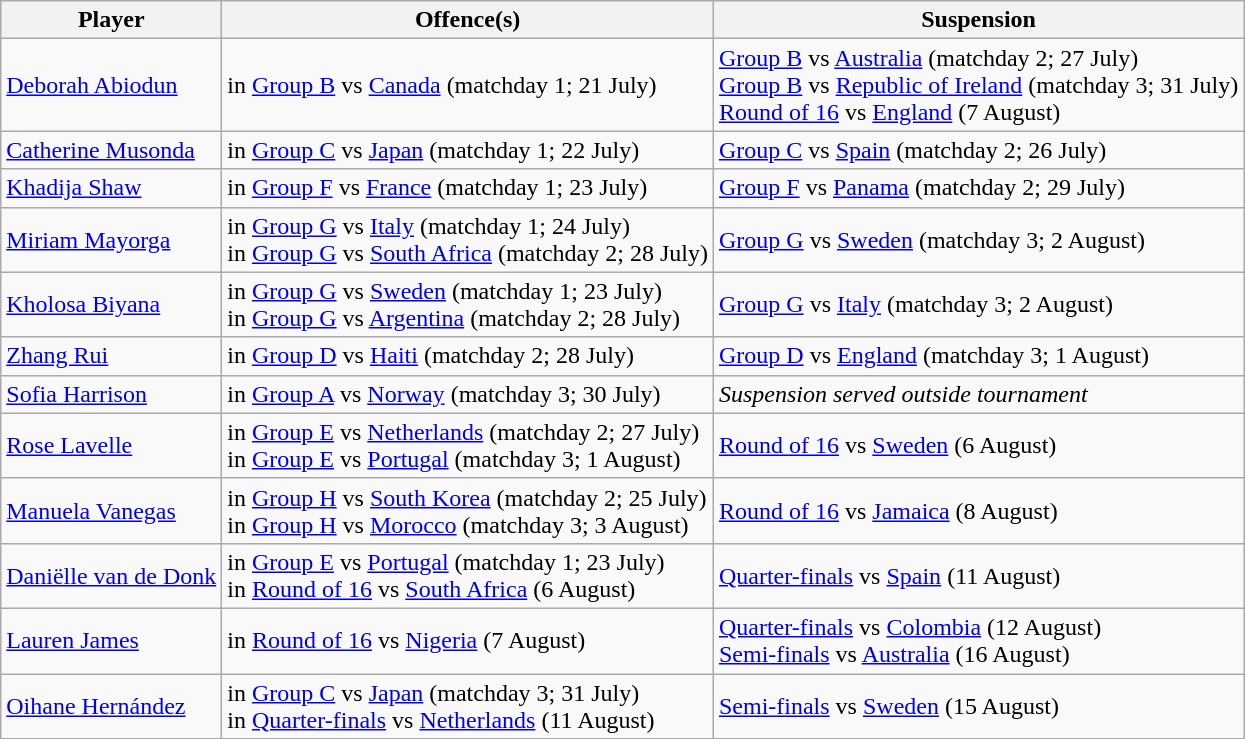<table class="wikitable sortable plainrowheaders">
<tr>
<th>Player</th>
<th>Offence(s)</th>
<th>Suspension</th>
</tr>
<tr>
<td> <a href='#'>Deborah Abiodun</a></td>
<td> in <a href='#'>Group B</a> vs <a href='#'>Canada</a> (matchday 1; 21 July)</td>
<td><a href='#'>Group B</a> vs <a href='#'>Australia</a> (matchday 2; 27 July)<br><a href='#'>Group B</a> vs <a href='#'>Republic of Ireland</a> (matchday 3; 31 July)<br><a href='#'>Round of 16</a> vs <a href='#'>England</a> (7 August)</td>
</tr>
<tr>
<td> <a href='#'>Catherine Musonda</a></td>
<td> in <a href='#'>Group C</a> vs <a href='#'>Japan</a> (matchday 1; 22 July)</td>
<td><a href='#'>Group C</a> vs <a href='#'>Spain</a> (matchday 2; 26 July)</td>
</tr>
<tr>
<td> <a href='#'>Khadija Shaw</a></td>
<td> in <a href='#'>Group F</a> vs <a href='#'>France</a> (matchday 1; 23 July)</td>
<td><a href='#'>Group F</a> vs <a href='#'>Panama</a> (matchday 2; 29 July)</td>
</tr>
<tr>
<td> <a href='#'>Miriam Mayorga</a></td>
<td> in <a href='#'>Group G</a> vs <a href='#'>Italy</a> (matchday 1; 24 July)<br> in <a href='#'>Group G</a> vs <a href='#'>South Africa</a> (matchday 2; 28 July)</td>
<td><a href='#'>Group G</a> vs <a href='#'>Sweden</a> (matchday 3; 2 August)</td>
</tr>
<tr>
<td> <a href='#'>Kholosa Biyana</a></td>
<td> in <a href='#'>Group G</a> vs <a href='#'>Sweden</a> (matchday 1; 23 July)<br> in <a href='#'>Group G</a> vs <a href='#'>Argentina</a> (matchday 2; 28 July)</td>
<td><a href='#'>Group G</a> vs <a href='#'>Italy</a> (matchday 3; 2 August)</td>
</tr>
<tr>
<td> <a href='#'>Zhang Rui</a></td>
<td> in <a href='#'>Group D</a> vs <a href='#'>Haiti</a> (matchday 2; 28 July)</td>
<td><a href='#'>Group D</a> vs <a href='#'>England</a> (matchday 3; 1 August)</td>
</tr>
<tr>
<td> <a href='#'>Sofia Harrison</a></td>
<td> in <a href='#'>Group A</a> vs <a href='#'>Norway</a> (matchday 3; 30 July)</td>
<td><em>Suspension served outside tournament</em></td>
</tr>
<tr>
<td> <a href='#'>Rose Lavelle</a></td>
<td> in <a href='#'>Group E</a> vs <a href='#'>Netherlands</a> (matchday 2; 27 July)<br> in <a href='#'>Group E</a> vs <a href='#'>Portugal</a> (matchday 3; 1 August)</td>
<td><a href='#'>Round of 16</a> vs <a href='#'>Sweden</a> (6 August)</td>
</tr>
<tr>
<td> <a href='#'>Manuela Vanegas</a></td>
<td> in <a href='#'>Group H</a> vs <a href='#'>South Korea</a> (matchday 2; 25 July)<br> in <a href='#'>Group H</a> vs <a href='#'>Morocco</a> (matchday 3; 3 August)</td>
<td><a href='#'>Round of 16</a> vs <a href='#'>Jamaica</a> (8 August)</td>
</tr>
<tr>
<td> <a href='#'>Daniëlle van de Donk</a></td>
<td> in <a href='#'>Group E</a> vs <a href='#'>Portugal</a> (matchday 1; 23 July)<br> in <a href='#'>Round of 16</a> vs <a href='#'>South Africa</a> (6 August)</td>
<td><a href='#'>Quarter-finals</a> vs <a href='#'>Spain</a> (11 August)</td>
</tr>
<tr>
<td> <a href='#'>Lauren James</a></td>
<td> in <a href='#'>Round of 16</a> vs <a href='#'>Nigeria</a> (7 August)</td>
<td><a href='#'>Quarter-finals</a> vs <a href='#'>Colombia</a> (12 August)<br><a href='#'>Semi-finals</a> vs <a href='#'>Australia</a> (16 August)</td>
</tr>
<tr>
<td> <a href='#'>Oihane Hernández</a></td>
<td> in <a href='#'>Group C</a> vs <a href='#'>Japan</a> (matchday 3; 31 July)<br> in <a href='#'>Quarter-finals</a> vs <a href='#'>Netherlands</a> (11 August)</td>
<td><a href='#'>Semi-finals</a> vs <a href='#'>Sweden</a> (15 August)</td>
</tr>
</table>
